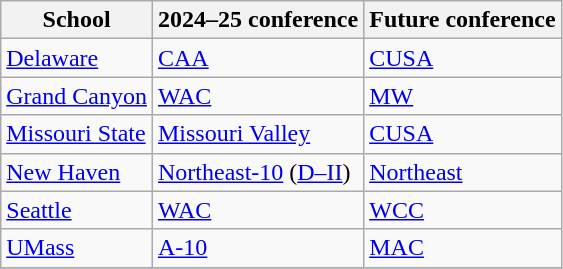<table class="wikitable source">
<tr>
<th>School</th>
<th>2024–25 conference</th>
<th>Future conference</th>
</tr>
<tr>
<td><a href='#'>Delaware</a></td>
<td><a href='#'>CAA</a></td>
<td><a href='#'>CUSA</a></td>
</tr>
<tr>
<td><a href='#'>Grand Canyon</a></td>
<td><a href='#'>WAC</a></td>
<td><a href='#'>MW</a></td>
</tr>
<tr>
<td><a href='#'>Missouri State</a></td>
<td><a href='#'>Missouri Valley</a></td>
<td><a href='#'>CUSA</a></td>
</tr>
<tr>
<td><a href='#'>New Haven</a></td>
<td><a href='#'>Northeast-10</a> (<a href='#'>D–II</a>)</td>
<td><a href='#'>Northeast</a></td>
</tr>
<tr>
<td><a href='#'>Seattle</a></td>
<td><a href='#'>WAC</a></td>
<td><a href='#'>WCC</a></td>
</tr>
<tr>
<td><a href='#'>UMass</a></td>
<td><a href='#'>A-10</a></td>
<td><a href='#'>MAC</a></td>
</tr>
<tr>
</tr>
</table>
